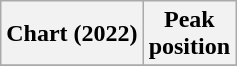<table class="wikitable plainrowheaders" style="text-align:center">
<tr>
<th scope="col">Chart (2022)</th>
<th scope="col">Peak<br>position</th>
</tr>
<tr>
</tr>
</table>
